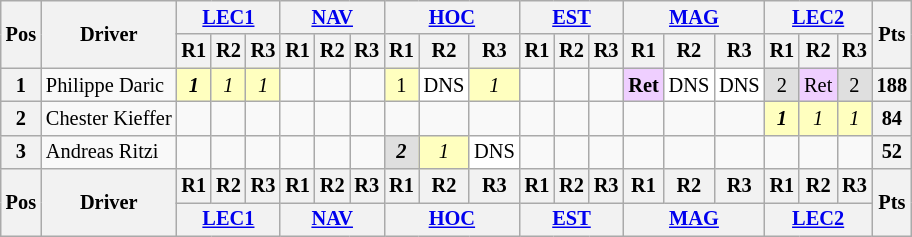<table class="wikitable" style="font-size:85%; text-align:center">
<tr>
<th rowspan=2 valign="middle">Pos</th>
<th rowspan=2 valign="middle">Driver</th>
<th colspan=3><a href='#'>LEC1</a><br></th>
<th colspan=3><a href='#'>NAV</a><br></th>
<th colspan=3><a href='#'>HOC</a><br></th>
<th colspan=3><a href='#'>EST</a><br></th>
<th colspan=3><a href='#'>MAG</a><br></th>
<th colspan=3><a href='#'>LEC2</a><br></th>
<th rowspan=2 valign="middle">Pts</th>
</tr>
<tr>
<th>R1</th>
<th>R2</th>
<th>R3</th>
<th>R1</th>
<th>R2</th>
<th>R3</th>
<th>R1</th>
<th>R2</th>
<th>R3</th>
<th>R1</th>
<th>R2</th>
<th>R3</th>
<th>R1</th>
<th>R2</th>
<th>R3</th>
<th>R1</th>
<th>R2</th>
<th>R3</th>
</tr>
<tr>
<th>1</th>
<td align="left"> Philippe Daric</td>
<td style="background:#ffffbf;"><strong><em>1</em></strong></td>
<td style="background:#ffffbf;"><em>1</em></td>
<td style="background:#ffffbf;"><em>1</em></td>
<td></td>
<td></td>
<td></td>
<td style="background:#ffffbf;">1</td>
<td style="background:#ffffff;">DNS</td>
<td style="background:#ffffbf;"><em>1</em></td>
<td></td>
<td></td>
<td></td>
<td style="background:#efcfff;"><strong>Ret</strong></td>
<td style="background:#ffffff;">DNS</td>
<td style="background:#ffffff;">DNS</td>
<td style="background:#dfdfdf;">2</td>
<td style="background:#efcfff;">Ret</td>
<td style="background:#dfdfdf;">2</td>
<th>188</th>
</tr>
<tr>
<th>2</th>
<td align="left"> Chester Kieffer</td>
<td></td>
<td></td>
<td></td>
<td></td>
<td></td>
<td></td>
<td></td>
<td></td>
<td></td>
<td></td>
<td></td>
<td></td>
<td></td>
<td></td>
<td></td>
<td style="background:#ffffbf;"><strong><em>1</em></strong></td>
<td style="background:#ffffbf;"><em>1</em></td>
<td style="background:#ffffbf;"><em>1</em></td>
<th>84</th>
</tr>
<tr>
<th>3</th>
<td align="left"> Andreas Ritzi</td>
<td></td>
<td></td>
<td></td>
<td></td>
<td></td>
<td></td>
<td style="background:#dfdfdf;"><strong><em>2</em></strong></td>
<td style="background:#ffffbf;"><em>1</em></td>
<td style="background:#ffffff;">DNS</td>
<td></td>
<td></td>
<td></td>
<td></td>
<td></td>
<td></td>
<td></td>
<td></td>
<td></td>
<th>52</th>
</tr>
<tr>
<th rowspan=2>Pos</th>
<th rowspan=2>Driver</th>
<th>R1</th>
<th>R2</th>
<th>R3</th>
<th>R1</th>
<th>R2</th>
<th>R3</th>
<th>R1</th>
<th>R2</th>
<th>R3</th>
<th>R1</th>
<th>R2</th>
<th>R3</th>
<th>R1</th>
<th>R2</th>
<th>R3</th>
<th>R1</th>
<th>R2</th>
<th>R3</th>
<th rowspan=2>Pts</th>
</tr>
<tr valign="top">
<th colspan=3><a href='#'>LEC1</a><br></th>
<th colspan=3><a href='#'>NAV</a><br></th>
<th colspan=3><a href='#'>HOC</a><br></th>
<th colspan=3><a href='#'>EST</a><br></th>
<th colspan=3><a href='#'>MAG</a><br></th>
<th colspan=3><a href='#'>LEC2</a><br></th>
</tr>
</table>
